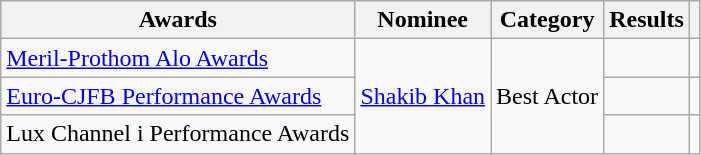<table class="wikitable">
<tr>
<th>Awards</th>
<th>Nominee</th>
<th>Category</th>
<th>Results</th>
<th></th>
</tr>
<tr>
<td><a href='#'>Meril-Prothom Alo Awards</a></td>
<td rowspan="3"><a href='#'>Shakib Khan</a></td>
<td rowspan="3">Best Actor</td>
<td></td>
<td></td>
</tr>
<tr>
<td><a href='#'>Euro-CJFB Performance Awards</a></td>
<td></td>
<td></td>
</tr>
<tr>
<td>Lux Channel i Performance Awards</td>
<td></td>
<td></td>
</tr>
</table>
